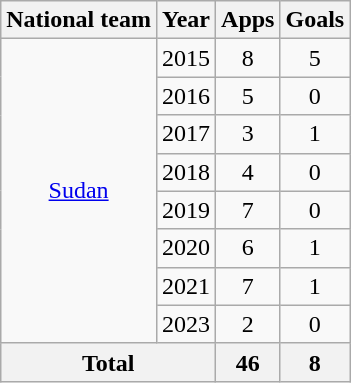<table class="wikitable" style="text-align:center">
<tr>
<th>National team</th>
<th>Year</th>
<th>Apps</th>
<th>Goals</th>
</tr>
<tr>
<td rowspan="8"><a href='#'>Sudan</a></td>
<td>2015</td>
<td>8</td>
<td>5</td>
</tr>
<tr>
<td>2016</td>
<td>5</td>
<td>0</td>
</tr>
<tr>
<td>2017</td>
<td>3</td>
<td>1</td>
</tr>
<tr>
<td>2018</td>
<td>4</td>
<td>0</td>
</tr>
<tr>
<td>2019</td>
<td>7</td>
<td>0</td>
</tr>
<tr>
<td>2020</td>
<td>6</td>
<td>1</td>
</tr>
<tr>
<td>2021</td>
<td>7</td>
<td>1</td>
</tr>
<tr>
<td>2023</td>
<td>2</td>
<td>0</td>
</tr>
<tr>
<th colspan="2">Total</th>
<th>46</th>
<th>8</th>
</tr>
</table>
